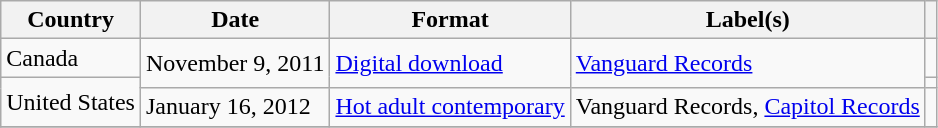<table class="wikitable">
<tr>
<th>Country</th>
<th>Date</th>
<th>Format</th>
<th>Label(s)</th>
<th></th>
</tr>
<tr>
<td>Canada</td>
<td rowspan="2">November 9, 2011</td>
<td rowspan="2"><a href='#'>Digital download</a></td>
<td rowspan="2"><a href='#'>Vanguard Records</a></td>
<td></td>
</tr>
<tr>
<td rowspan="2">United States</td>
<td></td>
</tr>
<tr>
<td>January 16, 2012</td>
<td><a href='#'>Hot adult contemporary</a></td>
<td>Vanguard Records, <a href='#'>Capitol Records</a></td>
<td></td>
</tr>
<tr>
</tr>
</table>
